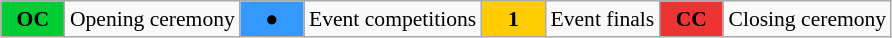<table class="wikitable" style="margin:0.5em auto; font-size:90%;position:relative;">
<tr>
<td style="width:2.5em; background:#00cc33; text-align:center"><strong>OC</strong></td>
<td>Opening ceremony</td>
<td style="width:2.5em; background:#3399ff; text-align:center">●</td>
<td>Event competitions</td>
<td style="width:2.5em; background:#ffcc00; text-align:center"><strong>1</strong></td>
<td>Event finals</td>
<td style="width:2.5em; background:#ee3333; text-align:center"><strong>CC</strong></td>
<td>Closing ceremony</td>
</tr>
</table>
